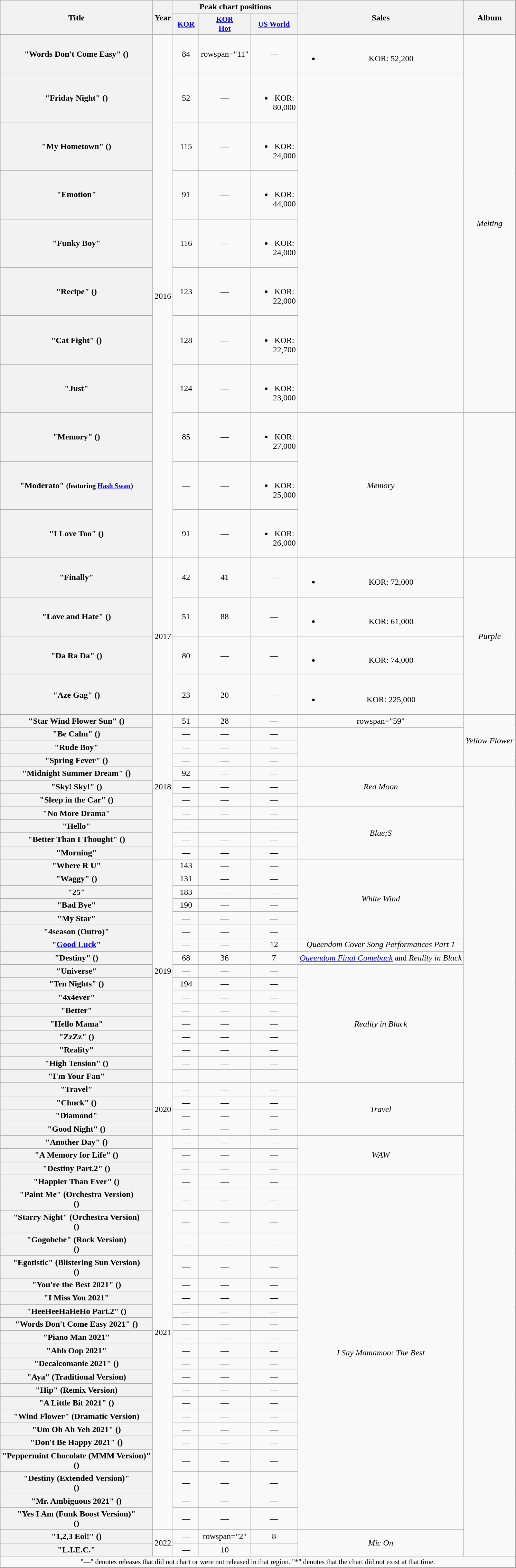<table class="wikitable plainrowheaders" style="text-align:center;">
<tr>
<th rowspan="2" scope="col">Title</th>
<th rowspan="2" scope="col">Year</th>
<th colspan="3" scope="col">Peak chart positions</th>
<th rowspan="2" scope="col">Sales<br></th>
<th rowspan="2" scope="col">Album</th>
</tr>
<tr>
<th scope="col" style="width:3em;font-size:90%;"><a href='#'>KOR</a><br></th>
<th scope="col" style="width:3em;font-size:90%;"><a href='#'>KOR<br>Hot</a><br></th>
<th scope="col" style="width:3em;font-size:90%;"><a href='#'>US World</a><br></th>
</tr>
<tr>
<th scope="row">"Words Don't Come Easy" ()</th>
<td rowspan="11">2016</td>
<td>84</td>
<td>rowspan="11" </td>
<td>—</td>
<td><br><ul><li>KOR:  52,200</li></ul></td>
<td rowspan="8"><em>Melting</em></td>
</tr>
<tr>
<th scope="row">"Friday Night" ()<br></th>
<td>52</td>
<td>—</td>
<td><br><ul><li>KOR: 80,000</li></ul></td>
</tr>
<tr>
<th scope="row">"My Hometown" ()</th>
<td>115</td>
<td>—</td>
<td><br><ul><li>KOR: 24,000</li></ul></td>
</tr>
<tr>
<th scope="row">"Emotion"</th>
<td>91</td>
<td>—</td>
<td><br><ul><li>KOR: 44,000</li></ul></td>
</tr>
<tr>
<th scope="row">"Funky Boy"</th>
<td>116</td>
<td>—</td>
<td><br><ul><li>KOR: 24,000</li></ul></td>
</tr>
<tr>
<th scope="row">"Recipe" ()</th>
<td>123</td>
<td>—</td>
<td><br><ul><li>KOR: 22,000</li></ul></td>
</tr>
<tr>
<th scope="row">"Cat Fight" ()</th>
<td>128</td>
<td>—</td>
<td><br><ul><li>KOR: 22,700</li></ul></td>
</tr>
<tr>
<th scope="row">"Just"</th>
<td>124</td>
<td>—</td>
<td><br><ul><li>KOR: 23,000</li></ul></td>
</tr>
<tr>
<th scope="row">"Memory" ()</th>
<td>85</td>
<td>—</td>
<td><br><ul><li>KOR: 27,000</li></ul></td>
<td rowspan="3"><em>Memory</em></td>
</tr>
<tr>
<th scope="row">"Moderato" <small>(featuring <a href='#'>Hash Swan</a>)</small></th>
<td>—</td>
<td>—</td>
<td><br><ul><li>KOR: 25,000</li></ul></td>
</tr>
<tr>
<th scope="row">"I Love Too" ()</th>
<td>91</td>
<td>—</td>
<td><br><ul><li>KOR: 26,000</li></ul></td>
</tr>
<tr>
<th scope="row">"Finally"</th>
<td rowspan="4">2017</td>
<td>42</td>
<td>41</td>
<td>—</td>
<td><br><ul><li>KOR: 72,000</li></ul></td>
<td rowspan="4"><em>Purple</em></td>
</tr>
<tr>
<th scope="row">"Love and Hate" ()</th>
<td>51</td>
<td>88</td>
<td>—</td>
<td><br><ul><li>KOR: 61,000</li></ul></td>
</tr>
<tr>
<th scope="row">"Da Ra Da" ()</th>
<td>80</td>
<td>—</td>
<td>—</td>
<td><br><ul><li>KOR: 74,000</li></ul></td>
</tr>
<tr>
<th scope="row">"Aze Gag" ()</th>
<td>23</td>
<td>20</td>
<td>—</td>
<td><br><ul><li>KOR: 225,000</li></ul></td>
</tr>
<tr>
<th scope="row">"Star Wind Flower Sun" ()</th>
<td rowspan="11">2018</td>
<td>51</td>
<td>28</td>
<td>—</td>
<td>rowspan="59" </td>
<td rowspan="4"><em>Yellow Flower</em></td>
</tr>
<tr>
<th scope="row">"Be Calm" ()</th>
<td>—</td>
<td>—</td>
<td>—</td>
</tr>
<tr>
<th scope="row">"Rude Boy"</th>
<td>—</td>
<td>—</td>
<td>—</td>
</tr>
<tr>
<th scope="row">"Spring Fever" ()</th>
<td>—</td>
<td>—</td>
<td>—</td>
</tr>
<tr>
<th scope="row">"Midnight Summer Dream" ()</th>
<td>92</td>
<td>—</td>
<td>—</td>
<td rowspan="3"><em>Red Moon</em></td>
</tr>
<tr>
<th scope="row">"Sky! Sky!" ()</th>
<td>—</td>
<td>—</td>
<td>—</td>
</tr>
<tr>
<th scope="row">"Sleep in the Car" ()</th>
<td>—</td>
<td>—</td>
<td>—</td>
</tr>
<tr>
<th scope="row">"No More Drama"</th>
<td>—</td>
<td>—</td>
<td>—</td>
<td rowspan="4"><em>Blue;S</em></td>
</tr>
<tr>
<th scope="row">"Hello"</th>
<td>—</td>
<td>—</td>
<td>—</td>
</tr>
<tr>
<th scope="row">"Better Than I Thought" ()</th>
<td>—</td>
<td>—</td>
<td>—</td>
</tr>
<tr>
<th scope="row">"Morning"</th>
<td>—</td>
<td>—</td>
<td>—</td>
</tr>
<tr>
<th scope="row">"Where R U"</th>
<td rowspan="17">2019</td>
<td>143</td>
<td>—</td>
<td>—</td>
<td rowspan="6"><em>White Wind</em></td>
</tr>
<tr>
<th scope="row">"Waggy" ()</th>
<td>131</td>
<td>—</td>
<td>—</td>
</tr>
<tr>
<th scope="row">"25"</th>
<td>183</td>
<td>—</td>
<td>—</td>
</tr>
<tr>
<th scope="row">"Bad Bye"</th>
<td>190</td>
<td>—</td>
<td>—</td>
</tr>
<tr>
<th scope="row">"My Star"</th>
<td>—</td>
<td>—</td>
<td>—</td>
</tr>
<tr>
<th scope="row">"4season (Outro)"</th>
<td>—</td>
<td>—</td>
<td>—</td>
</tr>
<tr>
<th scope="row">"<a href='#'>Good Luck</a>"</th>
<td>—</td>
<td>—</td>
<td>12</td>
<td><em>Queendom Cover Song Performances Part 1</em></td>
</tr>
<tr>
<th scope="row">"Destiny" ()</th>
<td>68</td>
<td>36</td>
<td>7</td>
<td><em><a href='#'>Queendom Final Comeback</a></em> and <em>Reality in Black</em></td>
</tr>
<tr>
<th scope="row">"Universe"</th>
<td>—</td>
<td>—</td>
<td>—</td>
<td rowspan="9"><em>Reality in Black</em></td>
</tr>
<tr>
<th scope="row">"Ten Nights" ()</th>
<td>194</td>
<td>—</td>
<td>—</td>
</tr>
<tr>
<th scope="row">"4x4ever"</th>
<td>—</td>
<td>—</td>
<td>—</td>
</tr>
<tr>
<th scope="row">"Better"</th>
<td>—</td>
<td>—</td>
<td>—</td>
</tr>
<tr>
<th scope="row">"Hello Mama"</th>
<td>—</td>
<td>—</td>
<td>—</td>
</tr>
<tr>
<th scope="row">"ZzZz" ()</th>
<td>—</td>
<td>—</td>
<td>—</td>
</tr>
<tr>
<th scope="row">"Reality"</th>
<td>—</td>
<td>—</td>
<td>—</td>
</tr>
<tr>
<th scope="row">"High Tension" ()</th>
<td>—</td>
<td>—</td>
<td>—</td>
</tr>
<tr>
<th scope="row">"I'm Your Fan"</th>
<td>—</td>
<td>—</td>
<td>—</td>
</tr>
<tr>
<th scope="row">"Travel"</th>
<td rowspan="4">2020</td>
<td>—</td>
<td>—</td>
<td>—</td>
<td rowspan="4"><em>Travel</em></td>
</tr>
<tr>
<th scope="row">"Chuck" ()</th>
<td>—</td>
<td>—</td>
<td>—</td>
</tr>
<tr>
<th scope="row">"Diamond"</th>
<td>—</td>
<td>—</td>
<td>—</td>
</tr>
<tr>
<th scope="row">"Good Night" ()</th>
<td>—</td>
<td>—</td>
<td>—</td>
</tr>
<tr>
<th scope="row">"Another Day" ()</th>
<td rowspan="25">2021</td>
<td>—</td>
<td>—</td>
<td>—</td>
<td rowspan="3"><em>WAW</em></td>
</tr>
<tr>
<th scope="row">"A Memory for Life" ()</th>
<td>—</td>
<td>—</td>
<td>—</td>
</tr>
<tr>
<th scope="row">"Destiny Part.2" ()</th>
<td>—</td>
<td>—</td>
<td>—</td>
</tr>
<tr>
<th scope="row">"Happier Than Ever" ()</th>
<td>—</td>
<td>—</td>
<td>—</td>
<td rowspan="22"><em>I Say Mamamoo: The Best</em></td>
</tr>
<tr>
<th scope="row">"Paint Me" (Orchestra Version) <br> ()</th>
<td>—</td>
<td>—</td>
<td>—</td>
</tr>
<tr>
<th scope="row">"Starry Night" (Orchestra Version) <br> ()</th>
<td>—</td>
<td>—</td>
<td>—</td>
</tr>
<tr>
<th scope="row">"Gogobebe" (Rock Version) <br> ()</th>
<td>—</td>
<td>—</td>
<td>—</td>
</tr>
<tr>
<th scope="row">"Egotistic" (Blistering Sun Version) <br> ()</th>
<td>—</td>
<td>—</td>
<td>—</td>
</tr>
<tr>
<th scope="row">"You're the Best 2021" ()</th>
<td>—</td>
<td>—</td>
<td>—</td>
</tr>
<tr>
<th scope="row">"I Miss You 2021"</th>
<td>—</td>
<td>—</td>
<td>—</td>
</tr>
<tr>
<th scope="row">"HeeHeeHaHeHo Part.2" ()</th>
<td>—</td>
<td>—</td>
<td>—</td>
</tr>
<tr>
<th scope="row">"Words Don't Come Easy 2021" ()</th>
<td>—</td>
<td>—</td>
<td>—</td>
</tr>
<tr>
<th scope="row">"Piano Man 2021"</th>
<td>—</td>
<td>—</td>
<td>—</td>
</tr>
<tr>
<th scope="row">"Ahh Oop 2021"</th>
<td>—</td>
<td>—</td>
<td>—</td>
</tr>
<tr>
<th scope="row">"Decalcomanie 2021" ()</th>
<td>—</td>
<td>—</td>
<td>—</td>
</tr>
<tr>
<th scope="row">"Aya" (Traditional Version)</th>
<td>—</td>
<td>—</td>
<td>—</td>
</tr>
<tr>
<th scope="row">"Hip" (Remix Version)</th>
<td>—</td>
<td>—</td>
<td>—</td>
</tr>
<tr>
<th scope="row">"A Little Bit 2021" ()</th>
<td>—</td>
<td>—</td>
<td>—</td>
</tr>
<tr>
<th scope="row">"Wind Flower" (Dramatic Version)</th>
<td>—</td>
<td>—</td>
<td>—</td>
</tr>
<tr>
<th scope="row">"Um Oh Ah Yeh 2021" ()</th>
<td>—</td>
<td>—</td>
<td>—</td>
</tr>
<tr>
<th scope="row">"Don't Be Happy 2021" ()</th>
<td>—</td>
<td>—</td>
<td>—</td>
</tr>
<tr>
<th scope="row">"Peppermint Chocolate (MMM Version)" <br> ()</th>
<td>—</td>
<td>—</td>
<td>—</td>
</tr>
<tr>
<th scope="row">"Destiny (Extended Version)" <br> ()</th>
<td>—</td>
<td>—</td>
<td>—</td>
</tr>
<tr>
<th scope="row">"Mr. Ambiguous 2021" ()</th>
<td>—</td>
<td>—</td>
<td>—</td>
</tr>
<tr>
<th scope="row">"Yes I Am (Funk Boost Version)" <br> ()</th>
<td>—</td>
<td>—</td>
<td>—</td>
</tr>
<tr>
<th scope="row">"1,2,3 Eoi!" ()</th>
<td rowspan="2">2022</td>
<td>—</td>
<td>rowspan="2" </td>
<td>8</td>
<td rowspan="2"><em>Mic On</em></td>
</tr>
<tr>
<th scope="row">"L.I.E.C."</th>
<td>—</td>
<td>10</td>
</tr>
<tr>
<td colspan="7" style="font-size:85%">"—" denotes releases that did not chart or were not released in that region. "*" denotes that the chart did not exist at that time.</td>
</tr>
</table>
